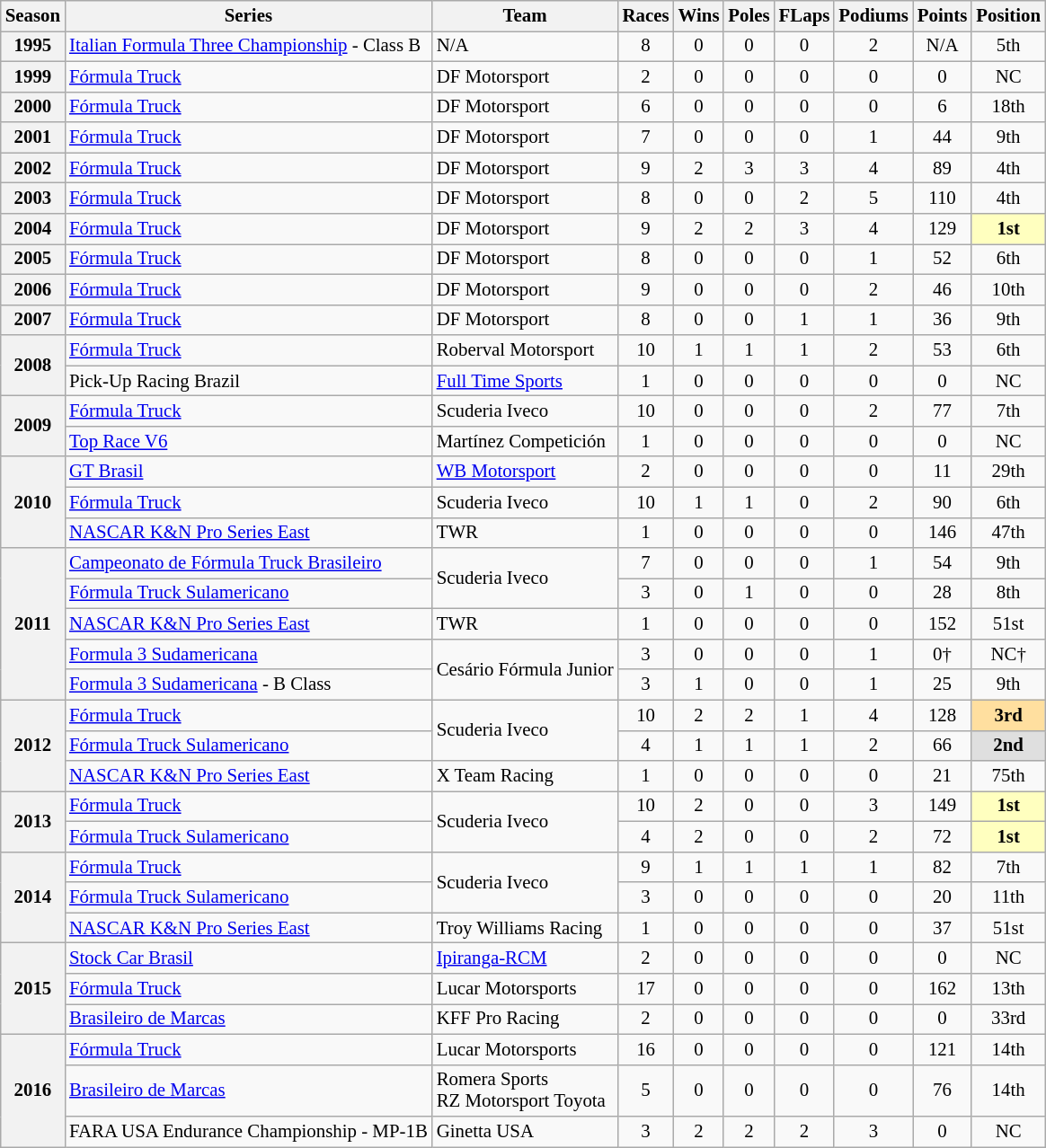<table class="wikitable" style="font-size: 87%; text-align:center">
<tr>
<th>Season</th>
<th>Series</th>
<th>Team</th>
<th>Races</th>
<th>Wins</th>
<th>Poles</th>
<th>FLaps</th>
<th>Podiums</th>
<th>Points</th>
<th>Position</th>
</tr>
<tr>
<th>1995</th>
<td align=left><a href='#'>Italian Formula Three Championship</a> - Class B</td>
<td align=left>N/A</td>
<td>8</td>
<td>0</td>
<td>0</td>
<td>0</td>
<td>2</td>
<td>N/A</td>
<td>5th</td>
</tr>
<tr>
<th>1999</th>
<td align=left><a href='#'>Fórmula Truck</a></td>
<td align=left>DF Motorsport</td>
<td>2</td>
<td>0</td>
<td>0</td>
<td>0</td>
<td>0</td>
<td>0</td>
<td>NC</td>
</tr>
<tr>
<th>2000</th>
<td align=left><a href='#'>Fórmula Truck</a></td>
<td align=left>DF Motorsport</td>
<td>6</td>
<td>0</td>
<td>0</td>
<td>0</td>
<td>0</td>
<td>6</td>
<td>18th</td>
</tr>
<tr>
<th>2001</th>
<td align=left><a href='#'>Fórmula Truck</a></td>
<td align=left>DF Motorsport</td>
<td>7</td>
<td>0</td>
<td>0</td>
<td>0</td>
<td>1</td>
<td>44</td>
<td>9th</td>
</tr>
<tr>
<th>2002</th>
<td align=left><a href='#'>Fórmula Truck</a></td>
<td align=left>DF Motorsport</td>
<td>9</td>
<td>2</td>
<td>3</td>
<td>3</td>
<td>4</td>
<td>89</td>
<td>4th</td>
</tr>
<tr>
<th>2003</th>
<td align=left><a href='#'>Fórmula Truck</a></td>
<td align=left>DF Motorsport</td>
<td>8</td>
<td>0</td>
<td>0</td>
<td>2</td>
<td>5</td>
<td>110</td>
<td>4th</td>
</tr>
<tr>
<th>2004</th>
<td align=left><a href='#'>Fórmula Truck</a></td>
<td align=left>DF Motorsport</td>
<td>9</td>
<td>2</td>
<td>2</td>
<td>3</td>
<td>4</td>
<td>129</td>
<td style="background:#FFFFBF;"><strong>1st</strong></td>
</tr>
<tr>
<th>2005</th>
<td align=left><a href='#'>Fórmula Truck</a></td>
<td align=left>DF Motorsport</td>
<td>8</td>
<td>0</td>
<td>0</td>
<td>0</td>
<td>1</td>
<td>52</td>
<td>6th</td>
</tr>
<tr>
<th>2006</th>
<td align=left><a href='#'>Fórmula Truck</a></td>
<td align=left>DF Motorsport</td>
<td>9</td>
<td>0</td>
<td>0</td>
<td>0</td>
<td>2</td>
<td>46</td>
<td>10th</td>
</tr>
<tr>
<th>2007</th>
<td align=left><a href='#'>Fórmula Truck</a></td>
<td align=left>DF Motorsport</td>
<td>8</td>
<td>0</td>
<td>0</td>
<td>1</td>
<td>1</td>
<td>36</td>
<td>9th</td>
</tr>
<tr>
<th rowspan=2>2008</th>
<td align=left><a href='#'>Fórmula Truck</a></td>
<td align=left>Roberval Motorsport</td>
<td>10</td>
<td>1</td>
<td>1</td>
<td>1</td>
<td>2</td>
<td>53</td>
<td>6th</td>
</tr>
<tr>
<td align=left>Pick-Up Racing Brazil</td>
<td align=left><a href='#'>Full Time Sports</a></td>
<td>1</td>
<td>0</td>
<td>0</td>
<td>0</td>
<td>0</td>
<td>0</td>
<td>NC</td>
</tr>
<tr>
<th rowspan=2>2009</th>
<td align=left><a href='#'>Fórmula Truck</a></td>
<td align=left>Scuderia Iveco</td>
<td>10</td>
<td>0</td>
<td>0</td>
<td>0</td>
<td>2</td>
<td>77</td>
<td>7th</td>
</tr>
<tr>
<td align=left><a href='#'>Top Race V6</a></td>
<td align=left>Martínez Competición</td>
<td>1</td>
<td>0</td>
<td>0</td>
<td>0</td>
<td>0</td>
<td>0</td>
<td>NC</td>
</tr>
<tr>
<th rowspan=3>2010</th>
<td align=left><a href='#'>GT Brasil</a></td>
<td align=left><a href='#'>WB Motorsport</a></td>
<td>2</td>
<td>0</td>
<td>0</td>
<td>0</td>
<td>0</td>
<td>11</td>
<td>29th</td>
</tr>
<tr>
<td align=left><a href='#'>Fórmula Truck</a></td>
<td align=left>Scuderia Iveco</td>
<td>10</td>
<td>1</td>
<td>1</td>
<td>0</td>
<td>2</td>
<td>90</td>
<td>6th</td>
</tr>
<tr>
<td align=left><a href='#'>NASCAR K&N Pro Series East</a></td>
<td align=left>TWR</td>
<td>1</td>
<td>0</td>
<td>0</td>
<td>0</td>
<td>0</td>
<td>146</td>
<td>47th</td>
</tr>
<tr>
<th rowspan=5>2011</th>
<td align=left><a href='#'>Campeonato de Fórmula Truck Brasileiro</a></td>
<td align=left rowspan=2>Scuderia Iveco</td>
<td>7</td>
<td>0</td>
<td>0</td>
<td>0</td>
<td>1</td>
<td>54</td>
<td>9th</td>
</tr>
<tr>
<td align=left><a href='#'>Fórmula Truck Sulamericano</a></td>
<td>3</td>
<td>0</td>
<td>1</td>
<td>0</td>
<td>0</td>
<td>28</td>
<td>8th</td>
</tr>
<tr>
<td align=left><a href='#'>NASCAR K&N Pro Series East</a></td>
<td align=left>TWR</td>
<td>1</td>
<td>0</td>
<td>0</td>
<td>0</td>
<td>0</td>
<td>152</td>
<td>51st</td>
</tr>
<tr>
<td align=left><a href='#'>Formula 3 Sudamericana</a></td>
<td align=left rowspan=2>Cesário Fórmula Junior</td>
<td>3</td>
<td>0</td>
<td>0</td>
<td>0</td>
<td>1</td>
<td>0†</td>
<td>NC†</td>
</tr>
<tr>
<td align=left><a href='#'>Formula 3 Sudamericana</a> - B Class</td>
<td>3</td>
<td>1</td>
<td>0</td>
<td>0</td>
<td>1</td>
<td>25</td>
<td>9th</td>
</tr>
<tr>
<th rowspan=3>2012</th>
<td align=left><a href='#'>Fórmula Truck</a></td>
<td align=left rowspan=2>Scuderia Iveco</td>
<td>10</td>
<td>2</td>
<td>2</td>
<td>1</td>
<td>4</td>
<td>128</td>
<td style="background:#FFDF9F;"><strong>3rd</strong></td>
</tr>
<tr>
<td align=left><a href='#'>Fórmula Truck Sulamericano</a></td>
<td>4</td>
<td>1</td>
<td>1</td>
<td>1</td>
<td>2</td>
<td>66</td>
<td style="background:#DFDFDF;"><strong>2nd</strong></td>
</tr>
<tr>
<td align=left><a href='#'>NASCAR K&N Pro Series East</a></td>
<td align=left>X Team Racing</td>
<td>1</td>
<td>0</td>
<td>0</td>
<td>0</td>
<td>0</td>
<td>21</td>
<td>75th</td>
</tr>
<tr>
<th rowspan=2>2013</th>
<td align=left><a href='#'>Fórmula Truck</a></td>
<td align=left rowspan=2>Scuderia Iveco</td>
<td>10</td>
<td>2</td>
<td>0</td>
<td>0</td>
<td>3</td>
<td>149</td>
<td style="background:#FFFFBF;"><strong>1st</strong></td>
</tr>
<tr>
<td align=left><a href='#'>Fórmula Truck Sulamericano</a></td>
<td>4</td>
<td>2</td>
<td>0</td>
<td>0</td>
<td>2</td>
<td>72</td>
<td style="background:#FFFFBF;"><strong>1st</strong></td>
</tr>
<tr>
<th rowspan=3>2014</th>
<td align=left><a href='#'>Fórmula Truck</a></td>
<td align=left rowspan=2>Scuderia Iveco</td>
<td>9</td>
<td>1</td>
<td>1</td>
<td>1</td>
<td>1</td>
<td>82</td>
<td>7th</td>
</tr>
<tr>
<td align=left><a href='#'>Fórmula Truck Sulamericano</a></td>
<td>3</td>
<td>0</td>
<td>0</td>
<td>0</td>
<td>0</td>
<td>20</td>
<td>11th</td>
</tr>
<tr>
<td align=left><a href='#'>NASCAR K&N Pro Series East</a></td>
<td align=left>Troy Williams Racing</td>
<td>1</td>
<td>0</td>
<td>0</td>
<td>0</td>
<td>0</td>
<td>37</td>
<td>51st</td>
</tr>
<tr>
<th rowspan=3>2015</th>
<td align=left><a href='#'>Stock Car Brasil</a></td>
<td align=left><a href='#'>Ipiranga-RCM</a></td>
<td>2</td>
<td>0</td>
<td>0</td>
<td>0</td>
<td>0</td>
<td>0</td>
<td>NC</td>
</tr>
<tr>
<td align=left><a href='#'>Fórmula Truck</a></td>
<td align=left>Lucar Motorsports</td>
<td>17</td>
<td>0</td>
<td>0</td>
<td>0</td>
<td>0</td>
<td>162</td>
<td>13th</td>
</tr>
<tr>
<td align=left><a href='#'>Brasileiro de Marcas</a></td>
<td align=left>KFF Pro Racing</td>
<td>2</td>
<td>0</td>
<td>0</td>
<td>0</td>
<td>0</td>
<td>0</td>
<td>33rd</td>
</tr>
<tr>
<th rowspan=3>2016</th>
<td align=left><a href='#'>Fórmula Truck</a></td>
<td align=left>Lucar Motorsports</td>
<td>16</td>
<td>0</td>
<td>0</td>
<td>0</td>
<td>0</td>
<td>121</td>
<td>14th</td>
</tr>
<tr>
<td align=left><a href='#'>Brasileiro de Marcas</a></td>
<td align=left>Romera Sports<br>RZ Motorsport Toyota</td>
<td>5</td>
<td>0</td>
<td>0</td>
<td>0</td>
<td>0</td>
<td>76</td>
<td>14th</td>
</tr>
<tr>
<td align=left>FARA USA Endurance Championship - MP-1B</td>
<td align=left>Ginetta USA</td>
<td>3</td>
<td>2</td>
<td>2</td>
<td>2</td>
<td>3</td>
<td>0</td>
<td>NC</td>
</tr>
</table>
